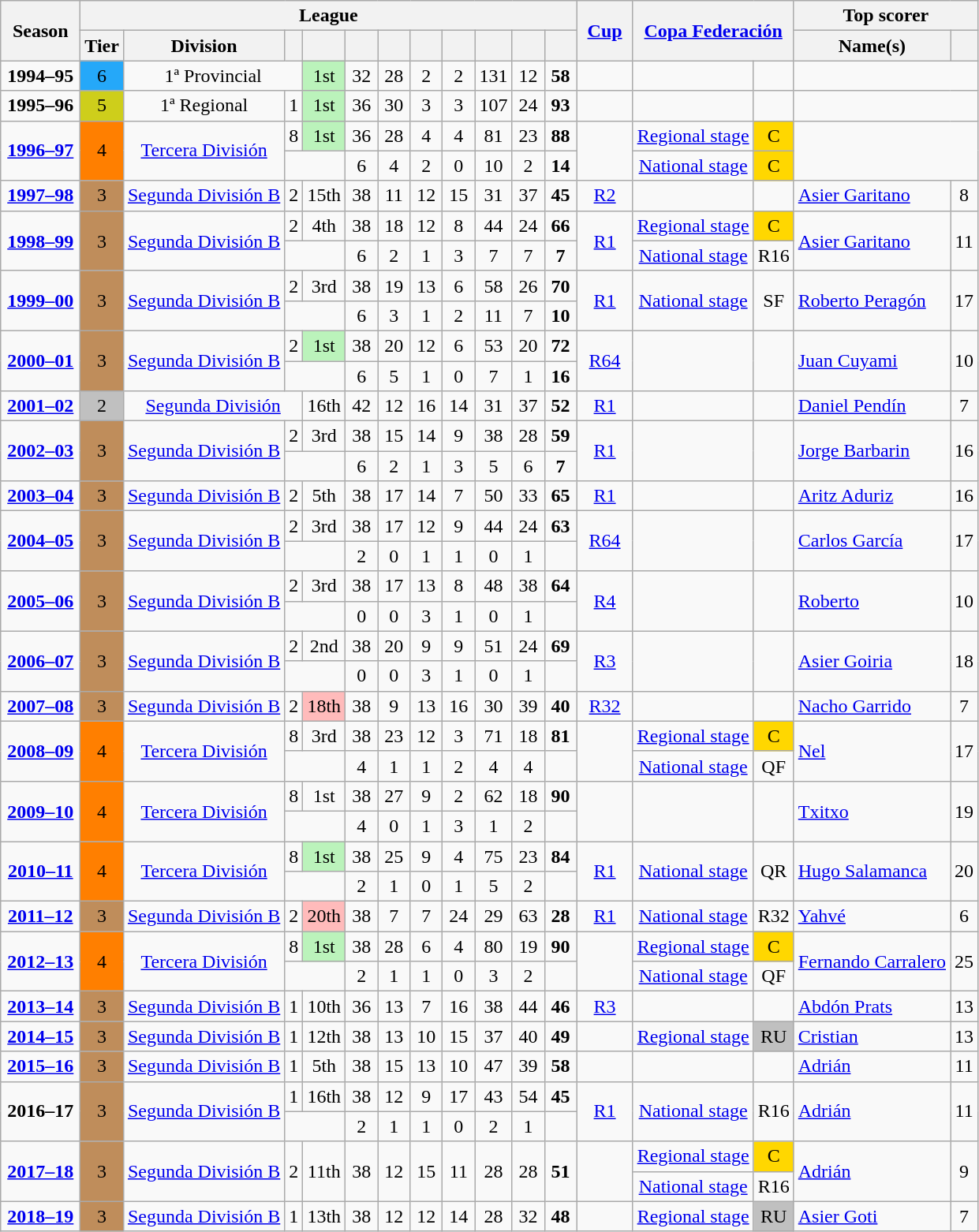<table class="wikitable" style="text-align:center">
<tr>
<th rowspan=2 width=60>Season</th>
<th colspan=11>League</th>
<th rowspan=2 width=40 align=center><a href='#'>Cup</a></th>
<th rowspan=2 colspan=2><a href='#'>Copa Federación</a></th>
<th colspan=2>Top scorer</th>
</tr>
<tr>
<th>Tier</th>
<th>Division</th>
<th></th>
<th></th>
<th width=20></th>
<th width=20></th>
<th width=20></th>
<th width=20></th>
<th width=20></th>
<th width=20></th>
<th width=20></th>
<th>Name(s)</th>
<th></th>
</tr>
<tr>
<td><strong>1994–95</strong></td>
<td bgcolor=#25A8F9>6</td>
<td colspan=2>1ª Provincial</td>
<td bgcolor=#BBF3BB>1st</td>
<td>32</td>
<td>28</td>
<td>2</td>
<td>2</td>
<td>131</td>
<td>12</td>
<td><strong>58</strong></td>
<td></td>
<td></td>
<td></td>
<td colspan=2></td>
</tr>
<tr>
<td><strong>1995–96</strong></td>
<td bgcolor=#CECE1B>5</td>
<td>1ª Regional</td>
<td>1</td>
<td bgcolor=#BBF3BB>1st</td>
<td>36</td>
<td>30</td>
<td>3</td>
<td>3</td>
<td>107</td>
<td>24</td>
<td><strong>93</strong></td>
<td></td>
<td></td>
<td></td>
<td colspan=2></td>
</tr>
<tr>
<td rowspan=2><strong><a href='#'>1996–97</a></strong></td>
<td rowspan=2 bgcolor=#FF7F00>4</td>
<td rowspan=2><a href='#'>Tercera División</a></td>
<td>8</td>
<td bgcolor=#BBF3BB>1st</td>
<td>36</td>
<td>28</td>
<td>4</td>
<td>4</td>
<td>81</td>
<td>23</td>
<td><strong>88</strong></td>
<td rowspan=2></td>
<td><a href='#'>Regional stage</a></td>
<td bgcolor=gold>C</td>
<td rowspan=2 colspan=2></td>
</tr>
<tr>
<td colspan=2></td>
<td>6</td>
<td>4</td>
<td>2</td>
<td>0</td>
<td>10</td>
<td>2</td>
<td><strong>14</strong></td>
<td><a href='#'>National stage</a></td>
<td bgcolor=gold>C</td>
</tr>
<tr>
<td><strong><a href='#'>1997–98</a></strong></td>
<td bgcolor=#BF8D5B>3</td>
<td><a href='#'>Segunda División B</a></td>
<td>2</td>
<td>15th</td>
<td>38</td>
<td>11</td>
<td>12</td>
<td>15</td>
<td>31</td>
<td>37</td>
<td><strong>45</strong></td>
<td><a href='#'>R2</a></td>
<td></td>
<td></td>
<td align=left> <a href='#'>Asier Garitano</a></td>
<td>8</td>
</tr>
<tr>
<td rowspan=2><strong><a href='#'>1998–99</a></strong></td>
<td rowspan=2 bgcolor=#BF8D5B>3</td>
<td rowspan=2><a href='#'>Segunda División B</a></td>
<td>2</td>
<td>4th</td>
<td>38</td>
<td>18</td>
<td>12</td>
<td>8</td>
<td>44</td>
<td>24</td>
<td><strong>66</strong></td>
<td rowspan=2><a href='#'>R1</a></td>
<td><a href='#'>Regional stage</a></td>
<td bgcolor=gold>C</td>
<td rowspan=2 align=left> <a href='#'>Asier Garitano</a></td>
<td rowspan=2>11</td>
</tr>
<tr>
<td colspan=2></td>
<td>6</td>
<td>2</td>
<td>1</td>
<td>3</td>
<td>7</td>
<td>7</td>
<td><strong>7</strong></td>
<td><a href='#'>National stage</a></td>
<td>R16</td>
</tr>
<tr>
<td rowspan=2><strong><a href='#'>1999–00</a></strong></td>
<td rowspan=2 bgcolor=#BF8D5B>3</td>
<td rowspan=2><a href='#'>Segunda División B</a></td>
<td>2</td>
<td>3rd</td>
<td>38</td>
<td>19</td>
<td>13</td>
<td>6</td>
<td>58</td>
<td>26</td>
<td><strong>70</strong></td>
<td rowspan=2><a href='#'>R1</a></td>
<td rowspan=2><a href='#'>National stage</a></td>
<td rowspan=2>SF</td>
<td rowspan=2 align=left> <a href='#'>Roberto Peragón</a></td>
<td rowspan=2>17</td>
</tr>
<tr>
<td colspan=2></td>
<td>6</td>
<td>3</td>
<td>1</td>
<td>2</td>
<td>11</td>
<td>7</td>
<td><strong>10</strong></td>
</tr>
<tr>
<td rowspan=2><strong><a href='#'>2000–01</a></strong></td>
<td rowspan=2 bgcolor=#BF8D5B>3</td>
<td rowspan=2><a href='#'>Segunda División B</a></td>
<td>2</td>
<td bgcolor=#BBF3BB>1st</td>
<td>38</td>
<td>20</td>
<td>12</td>
<td>6</td>
<td>53</td>
<td>20</td>
<td><strong>72</strong></td>
<td rowspan=2><a href='#'>R64</a></td>
<td rowspan=2></td>
<td rowspan=2></td>
<td rowspan=2 align=left> <a href='#'>Juan Cuyami</a></td>
<td rowspan=2>10</td>
</tr>
<tr>
<td colspan=2></td>
<td>6</td>
<td>5</td>
<td>1</td>
<td>0</td>
<td>7</td>
<td>1</td>
<td><strong>16</strong></td>
</tr>
<tr>
<td><strong><a href='#'>2001–02</a></strong></td>
<td bgcolor=silver>2</td>
<td colspan=2><a href='#'>Segunda División</a></td>
<td>16th</td>
<td>42</td>
<td>12</td>
<td>16</td>
<td>14</td>
<td>31</td>
<td>37</td>
<td><strong>52</strong></td>
<td><a href='#'>R1</a></td>
<td></td>
<td></td>
<td align=left> <a href='#'>Daniel Pendín</a></td>
<td>7</td>
</tr>
<tr>
<td rowspan=2><strong><a href='#'>2002–03</a></strong></td>
<td rowspan=2 bgcolor=#BF8D5B>3</td>
<td rowspan=2><a href='#'>Segunda División B</a></td>
<td>2</td>
<td>3rd</td>
<td>38</td>
<td>15</td>
<td>14</td>
<td>9</td>
<td>38</td>
<td>28</td>
<td><strong>59</strong></td>
<td rowspan=2><a href='#'>R1</a></td>
<td rowspan=2></td>
<td rowspan=2></td>
<td rowspan=2 align=left> <a href='#'>Jorge Barbarin</a></td>
<td rowspan=2>16</td>
</tr>
<tr>
<td colspan=2></td>
<td>6</td>
<td>2</td>
<td>1</td>
<td>3</td>
<td>5</td>
<td>6</td>
<td><strong>7</strong></td>
</tr>
<tr>
<td><strong><a href='#'>2003–04</a></strong></td>
<td bgcolor=#BF8D5B>3</td>
<td><a href='#'>Segunda División B</a></td>
<td>2</td>
<td>5th</td>
<td>38</td>
<td>17</td>
<td>14</td>
<td>7</td>
<td>50</td>
<td>33</td>
<td><strong>65</strong></td>
<td><a href='#'>R1</a></td>
<td></td>
<td></td>
<td align=left> <a href='#'>Aritz Aduriz</a></td>
<td>16</td>
</tr>
<tr>
<td rowspan=2><strong><a href='#'>2004–05</a></strong></td>
<td rowspan=2 bgcolor=#BF8D5B>3</td>
<td rowspan=2><a href='#'>Segunda División B</a></td>
<td>2</td>
<td>3rd</td>
<td>38</td>
<td>17</td>
<td>12</td>
<td>9</td>
<td>44</td>
<td>24</td>
<td><strong>63</strong></td>
<td rowspan=2><a href='#'>R64</a></td>
<td rowspan=2></td>
<td rowspan=2></td>
<td rowspan=2 align=left> <a href='#'>Carlos García</a></td>
<td rowspan=2>17</td>
</tr>
<tr>
<td colspan=2></td>
<td>2</td>
<td>0</td>
<td>1</td>
<td>1</td>
<td>0</td>
<td>1</td>
<td></td>
</tr>
<tr>
<td rowspan=2><strong><a href='#'>2005–06</a></strong></td>
<td rowspan=2 bgcolor=#BF8D5B>3</td>
<td rowspan=2><a href='#'>Segunda División B</a></td>
<td>2</td>
<td>3rd</td>
<td>38</td>
<td>17</td>
<td>13</td>
<td>8</td>
<td>48</td>
<td>38</td>
<td><strong>64</strong></td>
<td rowspan=2><a href='#'>R4</a></td>
<td rowspan=2></td>
<td rowspan=2></td>
<td rowspan=2 align=left> <a href='#'>Roberto</a></td>
<td rowspan=2>10</td>
</tr>
<tr>
<td colspan=2></td>
<td>0</td>
<td>0</td>
<td>3</td>
<td>1</td>
<td>0</td>
<td>1</td>
<td></td>
</tr>
<tr>
<td rowspan=2><strong><a href='#'>2006–07</a></strong></td>
<td rowspan=2 bgcolor=#BF8D5B>3</td>
<td rowspan=2><a href='#'>Segunda División B</a></td>
<td>2</td>
<td>2nd</td>
<td>38</td>
<td>20</td>
<td>9</td>
<td>9</td>
<td>51</td>
<td>24</td>
<td><strong>69</strong></td>
<td rowspan=2><a href='#'>R3</a></td>
<td rowspan=2></td>
<td rowspan=2></td>
<td rowspan=2 align=left> <a href='#'>Asier Goiria</a></td>
<td rowspan=2>18</td>
</tr>
<tr>
<td colspan=2></td>
<td>0</td>
<td>0</td>
<td>3</td>
<td>1</td>
<td>0</td>
<td>1</td>
<td></td>
</tr>
<tr>
<td><strong><a href='#'>2007–08</a></strong></td>
<td bgcolor=#BF8D5B>3</td>
<td><a href='#'>Segunda División B</a></td>
<td>2</td>
<td bgcolor=#FFBBBB>18th</td>
<td>38</td>
<td>9</td>
<td>13</td>
<td>16</td>
<td>30</td>
<td>39</td>
<td><strong>40</strong></td>
<td><a href='#'>R32</a></td>
<td></td>
<td></td>
<td align=left> <a href='#'>Nacho Garrido</a></td>
<td>7</td>
</tr>
<tr>
<td rowspan=2><strong><a href='#'>2008–09</a></strong></td>
<td rowspan=2 bgcolor=#FF7F00>4</td>
<td rowspan=2><a href='#'>Tercera División</a></td>
<td>8</td>
<td>3rd</td>
<td>38</td>
<td>23</td>
<td>12</td>
<td>3</td>
<td>71</td>
<td>18</td>
<td><strong>81</strong></td>
<td rowspan=2></td>
<td><a href='#'>Regional stage</a></td>
<td bgcolor=gold>C</td>
<td rowspan=2 align=left> <a href='#'>Nel</a></td>
<td rowspan=2>17</td>
</tr>
<tr>
<td colspan=2></td>
<td>4</td>
<td>1</td>
<td>1</td>
<td>2</td>
<td>4</td>
<td>4</td>
<td></td>
<td><a href='#'>National stage</a></td>
<td>QF</td>
</tr>
<tr>
<td rowspan=2><strong><a href='#'>2009–10</a></strong></td>
<td rowspan=2 bgcolor=#FF7F00>4</td>
<td rowspan=2><a href='#'>Tercera División</a></td>
<td>8</td>
<td>1st</td>
<td>38</td>
<td>27</td>
<td>9</td>
<td>2</td>
<td>62</td>
<td>18</td>
<td><strong>90</strong></td>
<td rowspan=2></td>
<td rowspan=2></td>
<td rowspan=2></td>
<td rowspan=2 align=left> <a href='#'>Txitxo</a></td>
<td rowspan=2>19</td>
</tr>
<tr>
<td colspan=2></td>
<td>4</td>
<td>0</td>
<td>1</td>
<td>3</td>
<td>1</td>
<td>2</td>
<td></td>
</tr>
<tr>
<td rowspan=2><strong><a href='#'>2010–11</a></strong></td>
<td rowspan=2 bgcolor=#FF7F00>4</td>
<td rowspan=2><a href='#'>Tercera División</a></td>
<td>8</td>
<td bgcolor=#BBF3BB>1st</td>
<td>38</td>
<td>25</td>
<td>9</td>
<td>4</td>
<td>75</td>
<td>23</td>
<td><strong>84</strong></td>
<td rowspan=2><a href='#'>R1</a></td>
<td rowspan=2><a href='#'>National stage</a></td>
<td rowspan=2>QR</td>
<td rowspan=2 align=left> <a href='#'>Hugo Salamanca</a></td>
<td rowspan=2>20</td>
</tr>
<tr>
<td colspan=2></td>
<td>2</td>
<td>1</td>
<td>0</td>
<td>1</td>
<td>5</td>
<td>2</td>
<td></td>
</tr>
<tr>
<td><strong><a href='#'>2011–12</a></strong></td>
<td bgcolor=#BF8D5B>3</td>
<td><a href='#'>Segunda División B</a></td>
<td>2</td>
<td bgcolor=#FFBBBB>20th</td>
<td>38</td>
<td>7</td>
<td>7</td>
<td>24</td>
<td>29</td>
<td>63</td>
<td><strong>28</strong></td>
<td><a href='#'>R1</a></td>
<td><a href='#'>National stage</a></td>
<td>R32</td>
<td align=left> <a href='#'>Yahvé</a></td>
<td>6</td>
</tr>
<tr>
<td rowspan=2><strong><a href='#'>2012–13</a></strong></td>
<td rowspan=2 bgcolor=#FF7F00>4</td>
<td rowspan=2><a href='#'>Tercera División</a></td>
<td>8</td>
<td bgcolor=#BBF3BB>1st</td>
<td>38</td>
<td>28</td>
<td>6</td>
<td>4</td>
<td>80</td>
<td>19</td>
<td><strong>90</strong></td>
<td rowspan=2></td>
<td><a href='#'>Regional stage</a></td>
<td bgcolor=gold>C</td>
<td rowspan=2 align=left> <a href='#'>Fernando Carralero</a></td>
<td rowspan=2>25</td>
</tr>
<tr>
<td colspan=2></td>
<td>2</td>
<td>1</td>
<td>1</td>
<td>0</td>
<td>3</td>
<td>2</td>
<td></td>
<td><a href='#'>National stage</a></td>
<td>QF</td>
</tr>
<tr>
<td><strong><a href='#'>2013–14</a></strong></td>
<td bgcolor=#BF8D5B>3</td>
<td><a href='#'>Segunda División B</a></td>
<td>1</td>
<td>10th</td>
<td>36</td>
<td>13</td>
<td>7</td>
<td>16</td>
<td>38</td>
<td>44</td>
<td><strong>46</strong></td>
<td><a href='#'>R3</a></td>
<td></td>
<td></td>
<td align=left> <a href='#'>Abdón Prats</a></td>
<td>13</td>
</tr>
<tr>
<td><strong><a href='#'>2014–15</a></strong></td>
<td bgcolor=#BF8D5B>3</td>
<td><a href='#'>Segunda División B</a></td>
<td>1</td>
<td>12th</td>
<td>38</td>
<td>13</td>
<td>10</td>
<td>15</td>
<td>37</td>
<td>40</td>
<td><strong>49</strong></td>
<td></td>
<td><a href='#'>Regional stage</a></td>
<td bgcolor=silver>RU</td>
<td align=left> <a href='#'>Cristian</a></td>
<td>13</td>
</tr>
<tr>
<td><strong><a href='#'>2015–16</a></strong></td>
<td bgcolor=#BF8D5B>3</td>
<td><a href='#'>Segunda División B</a></td>
<td>1</td>
<td>5th</td>
<td>38</td>
<td>15</td>
<td>13</td>
<td>10</td>
<td>47</td>
<td>39</td>
<td><strong>58</strong></td>
<td></td>
<td></td>
<td></td>
<td align=left> <a href='#'>Adrián</a></td>
<td>11</td>
</tr>
<tr>
<td rowspan=2><strong>2016–17</strong></td>
<td rowspan=2 bgcolor=#BF8D5B>3</td>
<td rowspan=2><a href='#'>Segunda División B</a></td>
<td>1</td>
<td>16th</td>
<td>38</td>
<td>12</td>
<td>9</td>
<td>17</td>
<td>43</td>
<td>54</td>
<td><strong>45</strong></td>
<td rowspan=2><a href='#'>R1</a></td>
<td rowspan=2><a href='#'>National stage</a></td>
<td rowspan=2>R16</td>
<td rowspan=2 align=left> <a href='#'>Adrián</a></td>
<td rowspan=2>11</td>
</tr>
<tr>
<td colspan=2></td>
<td>2</td>
<td>1</td>
<td>1</td>
<td>0</td>
<td>2</td>
<td>1</td>
<td></td>
</tr>
<tr>
<td rowspan=2><strong><a href='#'>2017–18</a></strong></td>
<td rowspan=2 bgcolor="#BF8D5B">3</td>
<td rowspan=2><a href='#'>Segunda División B</a></td>
<td rowspan=2>2</td>
<td rowspan=2>11th</td>
<td rowspan="2">38</td>
<td rowspan="2">12</td>
<td rowspan="2">15</td>
<td rowspan="2">11</td>
<td rowspan="2">28</td>
<td rowspan="2">28</td>
<td rowspan="2"><strong>51</strong></td>
<td rowspan="2"></td>
<td><a href='#'>Regional stage</a></td>
<td bgcolor=gold>C</td>
<td rowspan=2 align=left> <a href='#'>Adrián</a></td>
<td rowspan=2>9</td>
</tr>
<tr>
<td><a href='#'>National stage</a></td>
<td>R16</td>
</tr>
<tr>
<td><strong><a href='#'>2018–19</a></strong></td>
<td bgcolor=#BF8D5B>3</td>
<td><a href='#'>Segunda División B</a></td>
<td>1</td>
<td>13th</td>
<td>38</td>
<td>12</td>
<td>12</td>
<td>14</td>
<td>28</td>
<td>32</td>
<td><strong>48</strong></td>
<td></td>
<td><a href='#'>Regional stage</a></td>
<td bgcolor=silver>RU</td>
<td align=left> <a href='#'>Asier Goti</a></td>
<td>7</td>
</tr>
</table>
